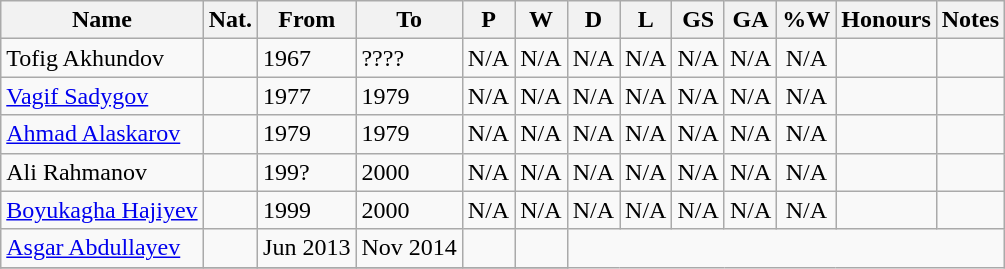<table class="wikitable sortable" style="text-align: center">
<tr>
<th>Name</th>
<th>Nat.</th>
<th class="unsortable">From</th>
<th class="unsortable">To</th>
<th abbr="TOTAL OF MATCHES PLAYED">P</th>
<th abbr="MATCHES WON">W</th>
<th abbr="MATCHES DRAWN">D</th>
<th abbr="MATCHES LOST">L</th>
<th abbr="GOALS SCORED">GS</th>
<th abbr="GOAL AGAINST">GA</th>
<th abbr="PERCENTAGE OF MATCHES WON">%W</th>
<th abbr="HONOURS">Honours</th>
<th abbr="NOTES">Notes</th>
</tr>
<tr>
<td align=left>Tofig Akhundov</td>
<td align=left></td>
<td align=left>1967</td>
<td align=left>????</td>
<td>N/A</td>
<td>N/A</td>
<td>N/A</td>
<td>N/A</td>
<td>N/A</td>
<td>N/A</td>
<td>N/A</td>
<td></td>
<td></td>
</tr>
<tr>
<td align=left><a href='#'>Vagif Sadygov</a></td>
<td align=left></td>
<td align=left>1977</td>
<td align=left>1979</td>
<td>N/A</td>
<td>N/A</td>
<td>N/A</td>
<td>N/A</td>
<td>N/A</td>
<td>N/A</td>
<td>N/A</td>
<td></td>
<td></td>
</tr>
<tr>
<td align=left><a href='#'>Ahmad Alaskarov</a></td>
<td align=left></td>
<td align=left>1979</td>
<td align=left>1979</td>
<td>N/A</td>
<td>N/A</td>
<td>N/A</td>
<td>N/A</td>
<td>N/A</td>
<td>N/A</td>
<td>N/A</td>
<td></td>
<td></td>
</tr>
<tr>
<td align=left>Ali Rahmanov</td>
<td align=left></td>
<td align=left>199?</td>
<td align=left>2000</td>
<td>N/A</td>
<td>N/A</td>
<td>N/A</td>
<td>N/A</td>
<td>N/A</td>
<td>N/A</td>
<td>N/A</td>
<td></td>
<td></td>
</tr>
<tr>
<td align=left><a href='#'>Boyukagha Hajiyev</a></td>
<td align=left></td>
<td align=left>1999</td>
<td align=left>2000</td>
<td>N/A</td>
<td>N/A</td>
<td>N/A</td>
<td>N/A</td>
<td>N/A</td>
<td>N/A</td>
<td>N/A</td>
<td></td>
<td></td>
</tr>
<tr>
<td align=left><a href='#'>Asgar Abdullayev</a></td>
<td align=left></td>
<td align=left>Jun 2013</td>
<td align=left>Nov 2014<br></td>
<td></td>
<td></td>
</tr>
<tr>
</tr>
</table>
